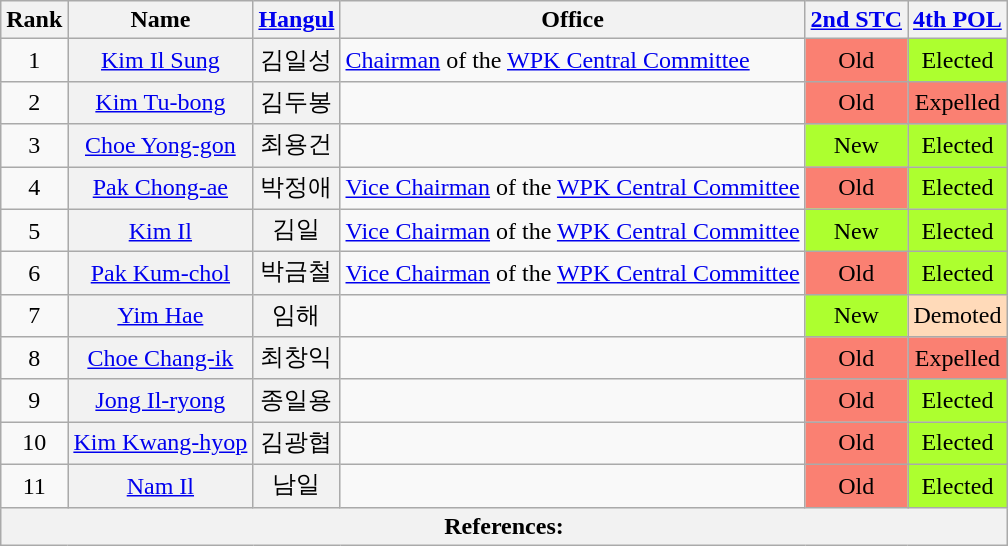<table class="wikitable sortable">
<tr>
<th>Rank</th>
<th>Name</th>
<th><a href='#'>Hangul</a></th>
<th>Office</th>
<th><a href='#'>2nd STC</a></th>
<th><a href='#'>4th POL</a></th>
</tr>
<tr>
<td align="center">1</td>
<th align="center" scope="row" style="font-weight:normal;"><a href='#'>Kim Il Sung</a></th>
<th align="center" scope="row" style="font-weight:normal;">김일성</th>
<td><a href='#'>Chairman</a> of the <a href='#'>WPK Central Committee</a></td>
<td style="background: Salmon" align="center">Old</td>
<td align="center" style="background: GreenYellow">Elected</td>
</tr>
<tr>
<td align="center">2</td>
<th align="center" scope="row" style="font-weight:normal;"><a href='#'>Kim Tu-bong</a></th>
<th align="center" scope="row" style="font-weight:normal;">김두봉</th>
<td></td>
<td style="background: Salmon" align="center">Old</td>
<td style="background: Salmon" align="center">Expelled</td>
</tr>
<tr>
<td align="center">3</td>
<th align="center" scope="row" style="font-weight:normal;"><a href='#'>Choe Yong-gon</a></th>
<th align="center" scope="row" style="font-weight:normal;">최용건</th>
<td></td>
<td align="center" style="background: GreenYellow">New</td>
<td align="center" style="background: GreenYellow">Elected</td>
</tr>
<tr>
<td align="center">4</td>
<th align="center" scope="row" style="font-weight:normal;"><a href='#'>Pak Chong-ae</a></th>
<th align="center" scope="row" style="font-weight:normal;">박정애</th>
<td><a href='#'>Vice Chairman</a> of the <a href='#'>WPK Central Committee</a></td>
<td style="background: Salmon" align="center">Old</td>
<td align="center" style="background: GreenYellow">Elected</td>
</tr>
<tr>
<td align="center">5</td>
<th align="center" scope="row" style="font-weight:normal;"><a href='#'>Kim Il</a></th>
<th align="center" scope="row" style="font-weight:normal;">김일</th>
<td><a href='#'>Vice Chairman</a> of the <a href='#'>WPK Central Committee</a></td>
<td align="center" style="background: GreenYellow">New</td>
<td align="center" style="background: GreenYellow">Elected</td>
</tr>
<tr>
<td align="center">6</td>
<th align="center" scope="row" style="font-weight:normal;"><a href='#'>Pak Kum-chol</a></th>
<th align="center" scope="row" style="font-weight:normal;">박금철</th>
<td><a href='#'>Vice Chairman</a> of the <a href='#'>WPK Central Committee</a></td>
<td style="background: Salmon" align="center">Old</td>
<td align="center" style="background: GreenYellow">Elected</td>
</tr>
<tr>
<td align="center">7</td>
<th align="center" scope="row" style="font-weight:normal;"><a href='#'>Yim Hae</a></th>
<th align="center" scope="row" style="font-weight:normal;">임해</th>
<td></td>
<td align="center" style="background: GreenYellow">New</td>
<td style="background: PeachPuff" align="center">Demoted</td>
</tr>
<tr>
<td align="center">8</td>
<th align="center" scope="row" style="font-weight:normal;"><a href='#'>Choe Chang-ik</a></th>
<th align="center" scope="row" style="font-weight:normal;">최창익</th>
<td></td>
<td style="background: Salmon" align="center">Old</td>
<td style="background: Salmon" align="center">Expelled</td>
</tr>
<tr>
<td align="center">9</td>
<th align="center" scope="row" style="font-weight:normal;"><a href='#'>Jong Il-ryong</a></th>
<th align="center" scope="row" style="font-weight:normal;">종일용</th>
<td></td>
<td style="background: Salmon" align="center">Old</td>
<td align="center" style="background: GreenYellow">Elected</td>
</tr>
<tr>
<td align="center">10</td>
<th align="center" scope="row" style="font-weight:normal;"><a href='#'>Kim Kwang-hyop</a></th>
<th align="center" scope="row" style="font-weight:normal;">김광협</th>
<td></td>
<td style="background: Salmon" align="center">Old</td>
<td align="center" style="background: GreenYellow">Elected</td>
</tr>
<tr>
<td align="center">11</td>
<th align="center" scope="row" style="font-weight:normal;"><a href='#'>Nam Il</a></th>
<th align="center" scope="row" style="font-weight:normal;">남일</th>
<td></td>
<td style="background: Salmon" align="center">Old</td>
<td align="center" style="background: GreenYellow">Elected</td>
</tr>
<tr>
<th colspan="6" unsortable><strong>References:</strong><br></th>
</tr>
</table>
